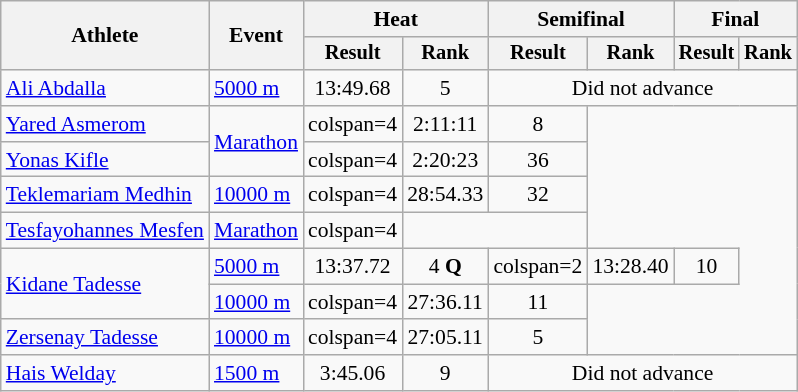<table class="wikitable" style="font-size:90%">
<tr>
<th rowspan="2">Athlete</th>
<th rowspan="2">Event</th>
<th colspan="2">Heat</th>
<th colspan="2">Semifinal</th>
<th colspan="2">Final</th>
</tr>
<tr style="font-size:95%">
<th>Result</th>
<th>Rank</th>
<th>Result</th>
<th>Rank</th>
<th>Result</th>
<th>Rank</th>
</tr>
<tr align=center>
<td align=left><a href='#'>Ali Abdalla</a></td>
<td align=left><a href='#'>5000 m</a></td>
<td>13:49.68</td>
<td>5</td>
<td colspan=4>Did not advance</td>
</tr>
<tr align=center>
<td align=left><a href='#'>Yared Asmerom</a></td>
<td align=left rowspan=2><a href='#'>Marathon</a></td>
<td>colspan=4 </td>
<td>2:11:11</td>
<td>8</td>
</tr>
<tr align=center>
<td align=left><a href='#'>Yonas Kifle</a></td>
<td>colspan=4 </td>
<td>2:20:23</td>
<td>36</td>
</tr>
<tr align=center>
<td align=left><a href='#'>Teklemariam Medhin</a></td>
<td align=left><a href='#'>10000 m</a></td>
<td>colspan=4 </td>
<td>28:54.33</td>
<td>32</td>
</tr>
<tr align=center>
<td align=left><a href='#'>Tesfayohannes Mesfen</a></td>
<td align=left><a href='#'>Marathon</a></td>
<td>colspan=4 </td>
<td colspan=2></td>
</tr>
<tr align=center>
<td align=left rowspan=2><a href='#'>Kidane Tadesse</a></td>
<td align=left><a href='#'>5000 m</a></td>
<td>13:37.72</td>
<td>4 <strong>Q</strong></td>
<td>colspan=2 </td>
<td>13:28.40</td>
<td>10</td>
</tr>
<tr align=center>
<td align=left><a href='#'>10000 m</a></td>
<td>colspan=4 </td>
<td>27:36.11</td>
<td>11</td>
</tr>
<tr align=center>
<td align=left><a href='#'>Zersenay Tadesse</a></td>
<td align=left><a href='#'>10000 m</a></td>
<td>colspan=4 </td>
<td>27:05.11</td>
<td>5</td>
</tr>
<tr align=center>
<td align=left><a href='#'>Hais Welday</a></td>
<td align=left><a href='#'>1500 m</a></td>
<td>3:45.06</td>
<td>9</td>
<td colspan=4>Did not advance</td>
</tr>
</table>
